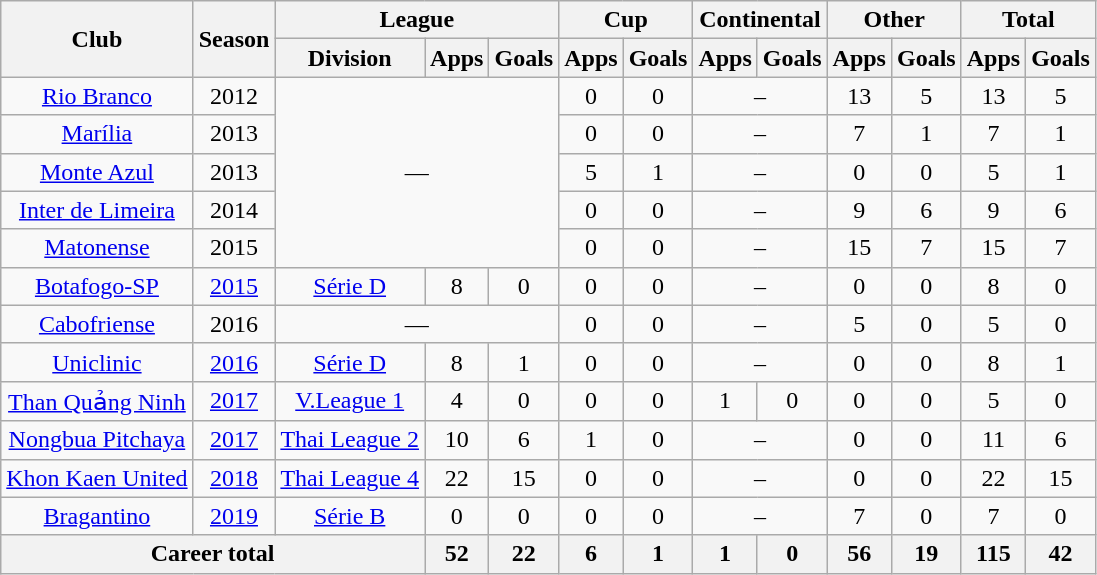<table class="wikitable" style="text-align: center">
<tr>
<th rowspan="2">Club</th>
<th rowspan="2">Season</th>
<th colspan="3">League</th>
<th colspan="2">Cup</th>
<th colspan="2">Continental</th>
<th colspan="2">Other</th>
<th colspan="2">Total</th>
</tr>
<tr>
<th>Division</th>
<th>Apps</th>
<th>Goals</th>
<th>Apps</th>
<th>Goals</th>
<th>Apps</th>
<th>Goals</th>
<th>Apps</th>
<th>Goals</th>
<th>Apps</th>
<th>Goals</th>
</tr>
<tr>
<td><a href='#'>Rio Branco</a></td>
<td>2012</td>
<td rowspan="5" colspan="3">—</td>
<td>0</td>
<td>0</td>
<td colspan="2">–</td>
<td>13</td>
<td>5</td>
<td>13</td>
<td>5</td>
</tr>
<tr>
<td><a href='#'>Marília</a></td>
<td>2013</td>
<td>0</td>
<td>0</td>
<td colspan="2">–</td>
<td>7</td>
<td>1</td>
<td>7</td>
<td>1</td>
</tr>
<tr>
<td><a href='#'>Monte Azul</a></td>
<td>2013</td>
<td>5</td>
<td>1</td>
<td colspan="2">–</td>
<td>0</td>
<td>0</td>
<td>5</td>
<td>1</td>
</tr>
<tr>
<td><a href='#'>Inter de Limeira</a></td>
<td>2014</td>
<td>0</td>
<td>0</td>
<td colspan="2">–</td>
<td>9</td>
<td>6</td>
<td>9</td>
<td>6</td>
</tr>
<tr>
<td><a href='#'>Matonense</a></td>
<td>2015</td>
<td>0</td>
<td>0</td>
<td colspan="2">–</td>
<td>15</td>
<td>7</td>
<td>15</td>
<td>7</td>
</tr>
<tr>
<td><a href='#'>Botafogo-SP</a></td>
<td><a href='#'>2015</a></td>
<td><a href='#'>Série D</a></td>
<td>8</td>
<td>0</td>
<td>0</td>
<td>0</td>
<td colspan="2">–</td>
<td>0</td>
<td>0</td>
<td>8</td>
<td>0</td>
</tr>
<tr>
<td><a href='#'>Cabofriense</a></td>
<td>2016</td>
<td colspan="3">—</td>
<td>0</td>
<td>0</td>
<td colspan="2">–</td>
<td>5</td>
<td>0</td>
<td>5</td>
<td>0</td>
</tr>
<tr>
<td><a href='#'>Uniclinic</a></td>
<td><a href='#'>2016</a></td>
<td><a href='#'>Série D</a></td>
<td>8</td>
<td>1</td>
<td>0</td>
<td>0</td>
<td colspan="2">–</td>
<td>0</td>
<td>0</td>
<td>8</td>
<td>1</td>
</tr>
<tr>
<td><a href='#'>Than Quảng Ninh</a></td>
<td><a href='#'>2017</a></td>
<td><a href='#'>V.League 1</a></td>
<td>4</td>
<td>0</td>
<td>0</td>
<td>0</td>
<td>1</td>
<td>0</td>
<td>0</td>
<td>0</td>
<td>5</td>
<td>0</td>
</tr>
<tr>
<td><a href='#'>Nongbua Pitchaya</a></td>
<td><a href='#'>2017</a></td>
<td><a href='#'>Thai League 2</a></td>
<td>10</td>
<td>6</td>
<td>1</td>
<td>0</td>
<td colspan="2">–</td>
<td>0</td>
<td>0</td>
<td>11</td>
<td>6</td>
</tr>
<tr>
<td><a href='#'>Khon Kaen United</a></td>
<td><a href='#'>2018</a></td>
<td><a href='#'>Thai League 4</a></td>
<td>22</td>
<td>15</td>
<td>0</td>
<td>0</td>
<td colspan="2">–</td>
<td>0</td>
<td>0</td>
<td>22</td>
<td>15</td>
</tr>
<tr>
<td><a href='#'>Bragantino</a></td>
<td><a href='#'>2019</a></td>
<td><a href='#'>Série B</a></td>
<td>0</td>
<td>0</td>
<td>0</td>
<td>0</td>
<td colspan="2">–</td>
<td>7</td>
<td>0</td>
<td>7</td>
<td>0</td>
</tr>
<tr>
<th colspan=3>Career total</th>
<th>52</th>
<th>22</th>
<th>6</th>
<th>1</th>
<th>1</th>
<th>0</th>
<th>56</th>
<th>19</th>
<th>115</th>
<th>42</th>
</tr>
</table>
